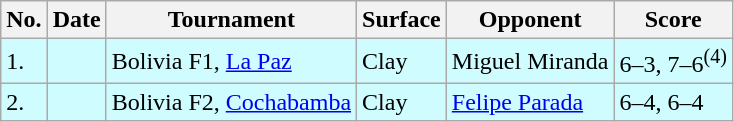<table class="sortable wikitable">
<tr>
<th>No.</th>
<th>Date</th>
<th>Tournament</th>
<th>Surface</th>
<th>Opponent</th>
<th class="unsortable">Score</th>
</tr>
<tr style="background:#cffcff;">
<td>1.</td>
<td></td>
<td>Bolivia F1, <a href='#'>La Paz</a></td>
<td>Clay</td>
<td> Miguel Miranda</td>
<td>6–3, 7–6<sup>(4)</sup></td>
</tr>
<tr style="background:#cffcff;">
<td>2.</td>
<td></td>
<td>Bolivia F2, <a href='#'>Cochabamba</a></td>
<td>Clay</td>
<td> <a href='#'>Felipe Parada</a></td>
<td>6–4, 6–4</td>
</tr>
</table>
